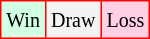<table class="wikitable">
<tr>
<td style="background-color: #d0ffe3; border:1px solid red;"><small>Win</small></td>
<td style="background-color: #f3f3f3; border:1px solid red;"><small>Draw</small></td>
<td style="background-color: #ffd0e3; border:1px solid red;"><small>Loss</small></td>
</tr>
</table>
